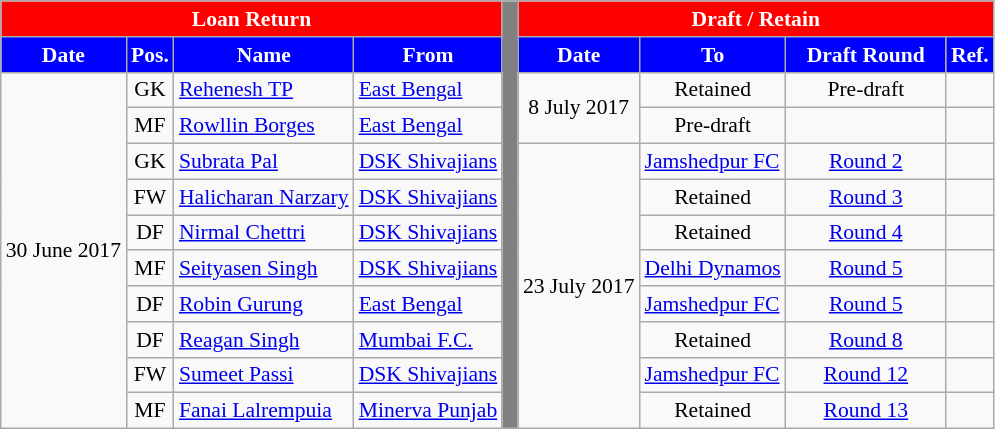<table class="wikitable"  style="text-align:center; font-size:90%; ">
<tr>
<th style="background:red; color: white;" colspan=4>Loan Return</th>
<th style="background: grey;" rowspan=12> </th>
<th style="background:red; color: white;" colspan=4>Draft / Retain</th>
</tr>
<tr>
<th style="background:#00f; color:white; ">Date</th>
<th style="background:#00f; color:white; ">Pos.</th>
<th style="background:#00f; color:white; ">Name</th>
<th style="background:#00f; color:white; ">From</th>
<th style="background:#00f; color:white; ">Date</th>
<th style="background:#00f; color:white; ">To</th>
<th style="background:#00f; color:white; width:100px;">Draft Round</th>
<th style="background:#00f; color:white; width:25px;">Ref.</th>
</tr>
<tr>
<td rowspan=10>30 June 2017</td>
<td>GK</td>
<td align="left"> <a href='#'>Rehenesh TP</a></td>
<td align="left"><a href='#'>East Bengal</a></td>
<td rowspan=2>8 July 2017</td>
<td sowspan="2">Retained</td>
<td>Pre-draft</td>
<td></td>
</tr>
<tr>
<td>MF</td>
<td align="left"> <a href='#'>Rowllin Borges</a></td>
<td align="left"><a href='#'>East Bengal</a></td>
<td>Pre-draft</td>
<td></td>
</tr>
<tr>
<td>GK</td>
<td align="left"> <a href='#'>Subrata Pal</a></td>
<td align="left"><a href='#'>DSK Shivajians</a></td>
<td rowspan=8>23 July 2017</td>
<td align="left"><a href='#'>Jamshedpur FC</a></td>
<td><a href='#'>Round 2</a></td>
<td></td>
</tr>
<tr>
<td>FW</td>
<td align="left"> <a href='#'>Halicharan Narzary</a></td>
<td align="left"><a href='#'>DSK Shivajians</a></td>
<td>Retained</td>
<td><a href='#'>Round 3</a></td>
<td></td>
</tr>
<tr>
<td>DF</td>
<td align="left"> <a href='#'>Nirmal Chettri</a></td>
<td align="left"><a href='#'>DSK Shivajians</a></td>
<td>Retained</td>
<td><a href='#'>Round 4</a></td>
<td></td>
</tr>
<tr>
<td>MF</td>
<td align="left"> <a href='#'>Seityasen Singh</a></td>
<td align="left"><a href='#'>DSK Shivajians</a></td>
<td align="left"><a href='#'>Delhi Dynamos</a></td>
<td><a href='#'>Round 5</a></td>
<td></td>
</tr>
<tr>
<td>DF</td>
<td align="left"> <a href='#'>Robin Gurung</a></td>
<td align="left"><a href='#'>East Bengal</a></td>
<td align="left"><a href='#'>Jamshedpur FC</a></td>
<td><a href='#'>Round 5</a></td>
<td></td>
</tr>
<tr>
<td>DF</td>
<td align="left"> <a href='#'>Reagan Singh</a></td>
<td align="left"><a href='#'>Mumbai F.C.</a></td>
<td>Retained</td>
<td><a href='#'>Round 8</a></td>
<td></td>
</tr>
<tr>
<td>FW</td>
<td align="left"> <a href='#'>Sumeet Passi</a></td>
<td align="left"><a href='#'>DSK Shivajians</a></td>
<td align="left"><a href='#'>Jamshedpur FC</a></td>
<td><a href='#'>Round 12</a></td>
<td></td>
</tr>
<tr>
<td>MF</td>
<td align="left"> <a href='#'>Fanai Lalrempuia</a></td>
<td align="left"><a href='#'>Minerva Punjab</a></td>
<td>Retained</td>
<td><a href='#'>Round 13</a></td>
<td></td>
</tr>
</table>
